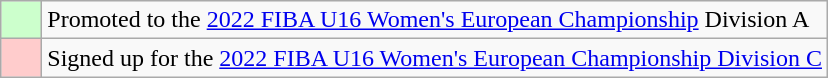<table class="wikitable">
<tr>
<td width=20px bgcolor="#ccffcc"></td>
<td>Promoted to the <a href='#'>2022 FIBA U16 Women's European Championship</a> Division A</td>
</tr>
<tr>
<td bgcolor="#ffcccc"></td>
<td>Signed up for the <a href='#'>2022 FIBA U16 Women's European Championship Division C</a></td>
</tr>
</table>
